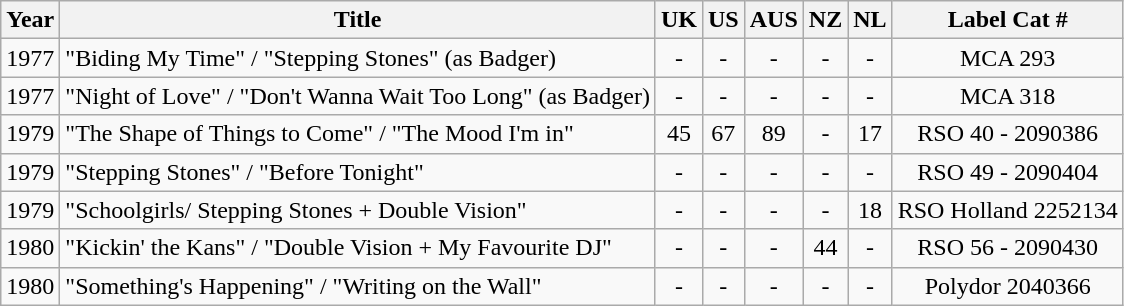<table class="wikitable">
<tr>
<th style="text-align: center;">Year</th>
<th style="text-align: center;">Title</th>
<th style="text-align: center;">UK<br></th>
<th style="text-align: center;">US<br></th>
<th style="text-align: center;">AUS<br></th>
<th style="text-align: center;">NZ<br></th>
<th style="text-align: center;">NL<br></th>
<th style="text-align: center;">Label Cat #</th>
</tr>
<tr>
<td style="text-align: center;">1977</td>
<td>"Biding My Time" / "Stepping Stones" (as Badger)</td>
<td style="text-align: center;">-</td>
<td style="text-align: center;">-</td>
<td style="text-align: center;">-</td>
<td style="text-align: center;">-</td>
<td style="text-align: center;">-</td>
<td style="text-align: center;">MCA 293</td>
</tr>
<tr>
<td style="text-align: center;">1977</td>
<td>"Night of Love" / "Don't Wanna Wait Too Long" (as Badger)</td>
<td style="text-align: center;">-</td>
<td style="text-align: center;">-</td>
<td style="text-align: center;">-</td>
<td style="text-align: center;">-</td>
<td style="text-align: center;">-</td>
<td style="text-align: center;">MCA 318</td>
</tr>
<tr>
<td style="text-align: center;">1979</td>
<td>"The Shape of Things to Come" / "The Mood I'm in"</td>
<td style="text-align: center;">45</td>
<td style="text-align: center;">67</td>
<td style="text-align: center;">89</td>
<td style="text-align: center;">-</td>
<td style="text-align: center;">17</td>
<td style="text-align: center;">RSO 40 - 2090386</td>
</tr>
<tr>
<td style="text-align: center;">1979</td>
<td>"Stepping Stones" / "Before Tonight"</td>
<td style="text-align: center;">-</td>
<td style="text-align: center;">-</td>
<td style="text-align: center;">-</td>
<td style="text-align: center;">-</td>
<td style="text-align: center;">-</td>
<td style="text-align: center;">RSO 49 - 2090404</td>
</tr>
<tr>
<td style="text-align: center;">1979</td>
<td>"Schoolgirls/ Stepping Stones + Double Vision"</td>
<td style="text-align: center;">-</td>
<td style="text-align: center;">-</td>
<td style="text-align: center;">-</td>
<td style="text-align: center;">-</td>
<td style="text-align: center;">18</td>
<td style="text-align: center;">RSO Holland 2252134</td>
</tr>
<tr>
<td style="text-align: center;">1980</td>
<td>"Kickin' the Kans" / "Double Vision + My Favourite DJ"</td>
<td style="text-align: center;">-</td>
<td style="text-align: center;">-</td>
<td style="text-align: center;">-</td>
<td style="text-align: center;">44</td>
<td style="text-align: center;">-</td>
<td style="text-align: center;">RSO 56 - 2090430</td>
</tr>
<tr>
<td style="text-align: center;">1980</td>
<td>"Something's Happening" / "Writing on the Wall"</td>
<td style="text-align: center;">-</td>
<td style="text-align: center;">-</td>
<td style="text-align: center;">-</td>
<td style="text-align: center;">-</td>
<td style="text-align: center;">-</td>
<td style="text-align: center;">Polydor 2040366</td>
</tr>
</table>
